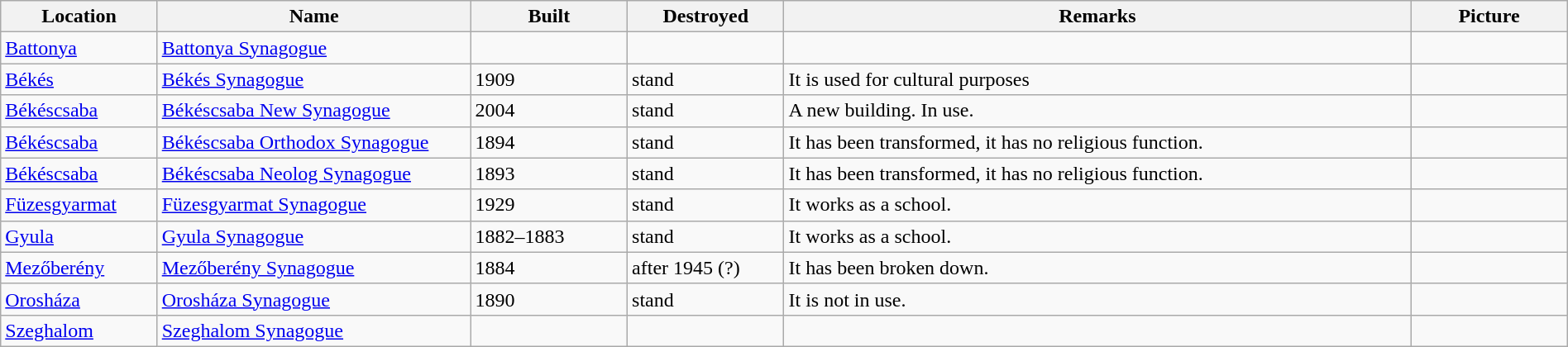<table class="wikitable sortable" width="100%">
<tr>
<th width="10%">Location</th>
<th width="20%">Name</th>
<th width="10%">Built</th>
<th width="10%">Destroyed</th>
<th width="40%" class="unsortable">Remarks</th>
<th width="10%" class="unsortable">Picture</th>
</tr>
<tr>
<td><a href='#'>Battonya</a></td>
<td><a href='#'>Battonya Synagogue</a></td>
<td></td>
<td></td>
<td></td>
<td></td>
</tr>
<tr>
<td><a href='#'>Békés</a></td>
<td><a href='#'>Békés Synagogue</a></td>
<td>1909</td>
<td>stand</td>
<td>It is used for cultural purposes</td>
<td></td>
</tr>
<tr>
<td><a href='#'>Békéscsaba</a></td>
<td><a href='#'>Békéscsaba New Synagogue</a></td>
<td>2004</td>
<td>stand</td>
<td>A new building. In use.</td>
<td></td>
</tr>
<tr>
<td><a href='#'>Békéscsaba</a></td>
<td><a href='#'>Békéscsaba Orthodox Synagogue</a></td>
<td>1894</td>
<td>stand</td>
<td>It has been transformed, it has no religious function.</td>
<td></td>
</tr>
<tr>
<td><a href='#'>Békéscsaba</a></td>
<td><a href='#'>Békéscsaba Neolog Synagogue</a></td>
<td>1893</td>
<td>stand</td>
<td>It has been transformed, it has no religious function.</td>
<td></td>
</tr>
<tr>
<td><a href='#'>Füzesgyarmat</a></td>
<td><a href='#'>Füzesgyarmat Synagogue</a></td>
<td>1929</td>
<td>stand</td>
<td>It works as a school.</td>
<td></td>
</tr>
<tr>
<td><a href='#'>Gyula</a></td>
<td><a href='#'>Gyula Synagogue</a></td>
<td>1882–1883</td>
<td>stand</td>
<td>It works as a school.</td>
<td></td>
</tr>
<tr>
<td><a href='#'>Mezőberény</a></td>
<td><a href='#'>Mezőberény Synagogue</a></td>
<td>1884</td>
<td>after 1945 (?)</td>
<td>It has been broken down.</td>
<td></td>
</tr>
<tr>
<td><a href='#'>Orosháza</a></td>
<td><a href='#'>Orosháza Synagogue</a></td>
<td>1890</td>
<td>stand</td>
<td>It is not in use.</td>
<td></td>
</tr>
<tr>
<td><a href='#'>Szeghalom</a></td>
<td><a href='#'>Szeghalom Synagogue</a></td>
<td></td>
<td></td>
<td></td>
<td></td>
</tr>
</table>
